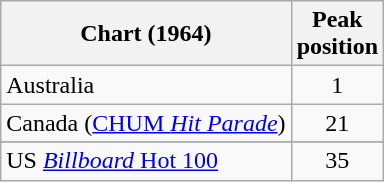<table class="wikitable sortable">
<tr>
<th>Chart (1964)</th>
<th>Peak<br>position</th>
</tr>
<tr>
<td>Australia</td>
<td style="text-align:center">1</td>
</tr>
<tr>
<td>Canada (<a href='#'>CHUM <em>Hit Parade</em></a>)</td>
<td style="text-align:center;">21</td>
</tr>
<tr>
</tr>
<tr>
</tr>
<tr>
<td>US <a href='#'><em>Billboard</em> Hot 100</a></td>
<td style="text-align: center">35</td>
</tr>
</table>
